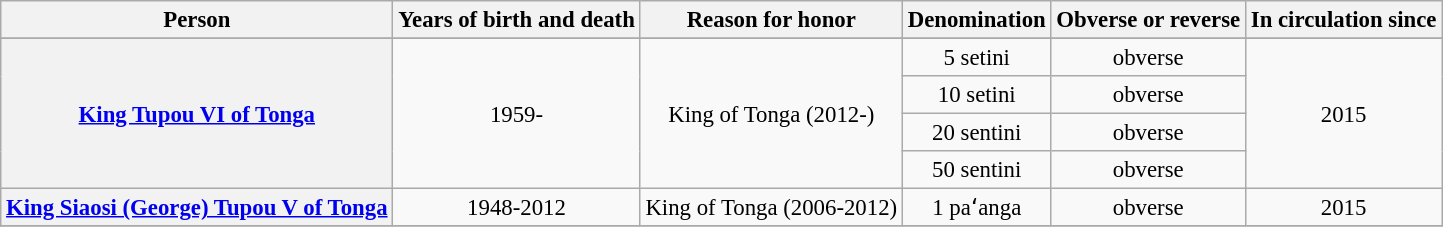<table class="wikitable" style="font-size:95%; text-align:center;">
<tr>
<th>Person</th>
<th>Years of birth and death</th>
<th>Reason for honor</th>
<th>Denomination</th>
<th>Obverse or reverse</th>
<th>In circulation since</th>
</tr>
<tr>
</tr>
<tr>
<th rowspan="4"><a href='#'>King Tupou VI of Tonga</a></th>
<td rowspan="4">1959-</td>
<td rowspan="4">King of Tonga (2012-)</td>
<td>5 setini</td>
<td>obverse</td>
<td rowspan="4">2015</td>
</tr>
<tr>
<td>10 setini</td>
<td>obverse</td>
</tr>
<tr>
<td>20 sentini</td>
<td>obverse</td>
</tr>
<tr>
<td>50 sentini</td>
<td>obverse</td>
</tr>
<tr>
<th><a href='#'>King Siaosi (George) Tupou V of Tonga</a></th>
<td>1948-2012</td>
<td>King of Tonga (2006-2012)</td>
<td>1 paʻanga</td>
<td>obverse</td>
<td>2015</td>
</tr>
<tr>
</tr>
</table>
